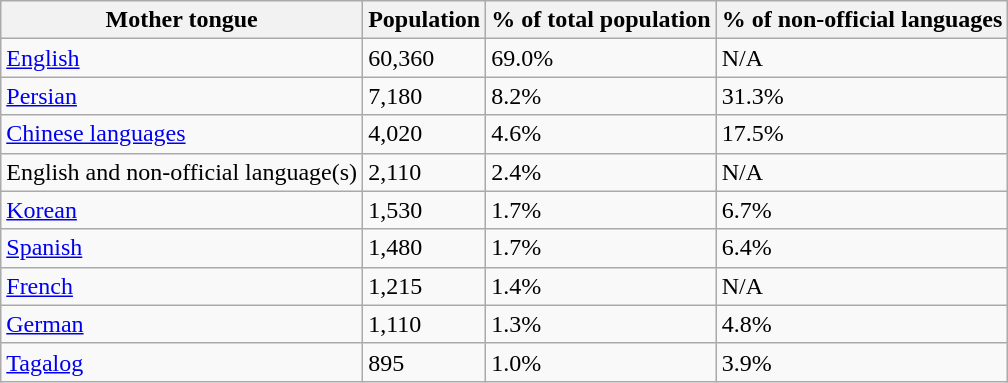<table class="wikitable">
<tr>
<th>Mother tongue</th>
<th>Population</th>
<th>% of total population</th>
<th>% of non-official languages</th>
</tr>
<tr>
<td><a href='#'>English</a></td>
<td>60,360</td>
<td>69.0%</td>
<td>N/A</td>
</tr>
<tr>
<td><a href='#'>Persian</a></td>
<td>7,180</td>
<td>8.2%</td>
<td>31.3%</td>
</tr>
<tr>
<td><a href='#'>Chinese languages</a></td>
<td>4,020</td>
<td>4.6%</td>
<td>17.5%</td>
</tr>
<tr>
<td>English and non-official language(s)</td>
<td>2,110</td>
<td>2.4%</td>
<td>N/A</td>
</tr>
<tr>
<td><a href='#'>Korean</a></td>
<td>1,530</td>
<td>1.7%</td>
<td>6.7%</td>
</tr>
<tr>
<td><a href='#'>Spanish</a></td>
<td>1,480</td>
<td>1.7%</td>
<td>6.4%</td>
</tr>
<tr>
<td><a href='#'>French</a></td>
<td>1,215</td>
<td>1.4%</td>
<td>N/A</td>
</tr>
<tr>
<td><a href='#'>German</a></td>
<td>1,110</td>
<td>1.3%</td>
<td>4.8%</td>
</tr>
<tr>
<td><a href='#'>Tagalog</a></td>
<td>895</td>
<td>1.0%</td>
<td>3.9%</td>
</tr>
</table>
